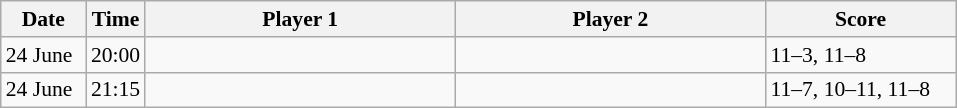<table class="sortable wikitable" style="font-size:90%">
<tr>
<th width="50">Date</th>
<th width="30">Time</th>
<th width="200">Player 1</th>
<th width="200">Player 2</th>
<th width="120">Score</th>
</tr>
<tr>
<td>24 June</td>
<td>20:00</td>
<td><strong></strong></td>
<td></td>
<td>11–3, 11–8</td>
</tr>
<tr>
<td>24 June</td>
<td>21:15</td>
<td></td>
<td><strong></strong></td>
<td>11–7, 10–11, 11–8</td>
</tr>
</table>
